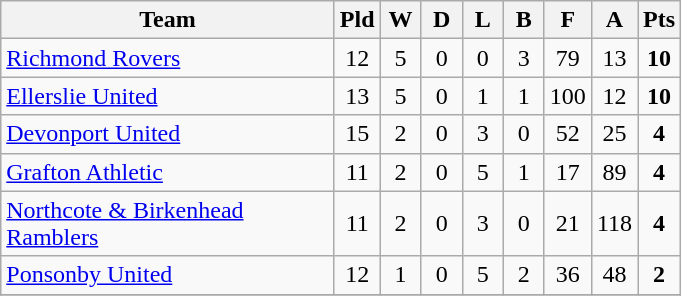<table class="wikitable" style="text-align:center;">
<tr>
<th width=215>Team</th>
<th width=20 abbr="Played">Pld</th>
<th width=20 abbr="Won">W</th>
<th width=20 abbr="Drawn">D</th>
<th width=20 abbr="Lost">L</th>
<th width=20 abbr="Bye">B</th>
<th width=20 abbr="For">F</th>
<th width=20 abbr="Against">A</th>
<th width=20 abbr="Points">Pts</th>
</tr>
<tr>
<td style="text-align:left;"><a href='#'>Richmond Rovers</a></td>
<td>12</td>
<td>5</td>
<td>0</td>
<td>0</td>
<td>3</td>
<td>79</td>
<td>13</td>
<td><strong>10</strong></td>
</tr>
<tr>
<td style="text-align:left;"><a href='#'>Ellerslie United</a></td>
<td>13</td>
<td>5</td>
<td>0</td>
<td>1</td>
<td>1</td>
<td>100</td>
<td>12</td>
<td><strong>10</strong></td>
</tr>
<tr>
<td style="text-align:left;"><a href='#'>Devonport United</a></td>
<td>15</td>
<td>2</td>
<td>0</td>
<td>3</td>
<td>0</td>
<td>52</td>
<td>25</td>
<td><strong>4</strong></td>
</tr>
<tr>
<td style="text-align:left;"><a href='#'>Grafton Athletic</a></td>
<td>11</td>
<td>2</td>
<td>0</td>
<td>5</td>
<td>1</td>
<td>17</td>
<td>89</td>
<td><strong>4</strong></td>
</tr>
<tr>
<td style="text-align:left;"><a href='#'>Northcote & Birkenhead Ramblers</a></td>
<td>11</td>
<td>2</td>
<td>0</td>
<td>3</td>
<td>0</td>
<td>21</td>
<td>118</td>
<td><strong>4</strong></td>
</tr>
<tr>
<td style="text-align:left;"><a href='#'>Ponsonby United</a></td>
<td>12</td>
<td>1</td>
<td>0</td>
<td>5</td>
<td>2</td>
<td>36</td>
<td>48</td>
<td><strong>2</strong></td>
</tr>
<tr>
</tr>
</table>
